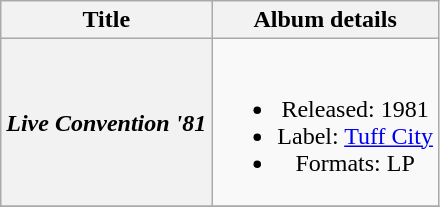<table class="wikitable" style="text-align:center;">
<tr>
<th>Title</th>
<th>Album details</th>
</tr>
<tr>
<th scope="row"><em>Live Convention '81</em></th>
<td><br><ul><li>Released: 1981</li><li>Label: <a href='#'>Tuff City</a></li><li>Formats: LP</li></ul></td>
</tr>
<tr>
</tr>
</table>
